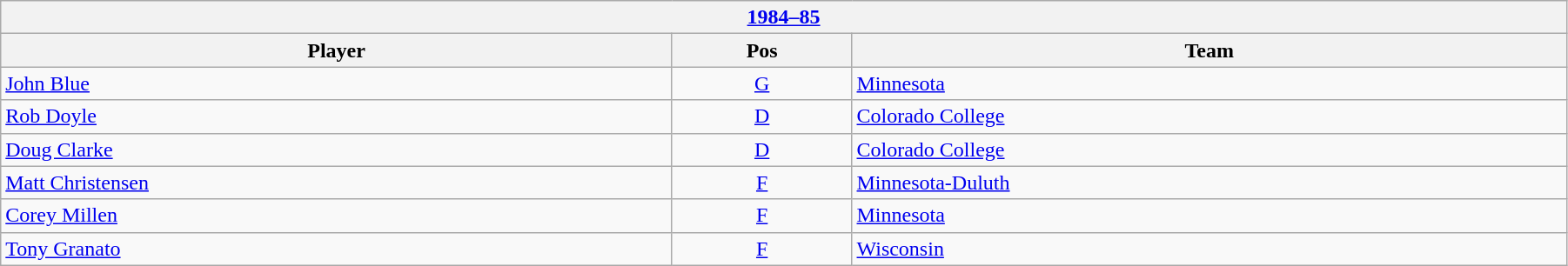<table class="wikitable" width=95%>
<tr>
<th colspan=3><a href='#'>1984–85</a></th>
</tr>
<tr>
<th>Player</th>
<th>Pos</th>
<th>Team</th>
</tr>
<tr>
<td><a href='#'>John Blue</a></td>
<td align=center><a href='#'>G</a></td>
<td><a href='#'>Minnesota</a></td>
</tr>
<tr>
<td><a href='#'>Rob Doyle</a></td>
<td align=center><a href='#'>D</a></td>
<td><a href='#'>Colorado College</a></td>
</tr>
<tr>
<td><a href='#'>Doug Clarke</a></td>
<td align=center><a href='#'>D</a></td>
<td><a href='#'>Colorado College</a></td>
</tr>
<tr>
<td><a href='#'>Matt Christensen</a></td>
<td align=center><a href='#'>F</a></td>
<td><a href='#'>Minnesota-Duluth</a></td>
</tr>
<tr>
<td><a href='#'>Corey Millen</a></td>
<td align=center><a href='#'>F</a></td>
<td><a href='#'>Minnesota</a></td>
</tr>
<tr>
<td><a href='#'>Tony Granato</a></td>
<td align=center><a href='#'>F</a></td>
<td><a href='#'>Wisconsin</a></td>
</tr>
</table>
